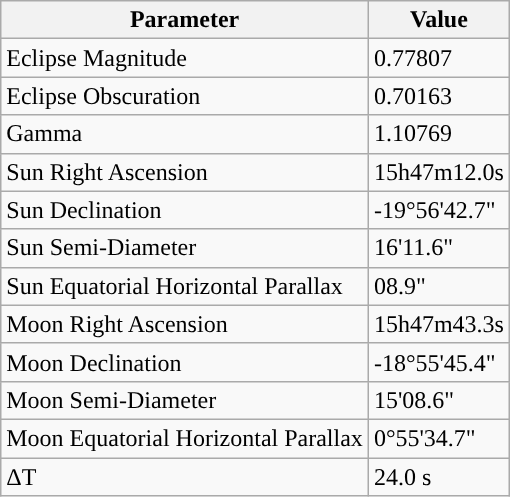<table class="wikitable">
<tr>
<th>Parameter</th>
<th>Value</th>
</tr>
<tr>
<td>Eclipse Magnitude</td>
<td>0.77807</td>
</tr>
<tr>
<td>Eclipse Obscuration</td>
<td>0.70163</td>
</tr>
<tr>
<td>Gamma</td>
<td>1.10769</td>
</tr>
<tr>
<td>Sun Right Ascension</td>
<td>15h47m12.0s</td>
</tr>
<tr>
<td>Sun Declination</td>
<td>-19°56'42.7"</td>
</tr>
<tr>
<td>Sun Semi-Diameter</td>
<td>16'11.6"</td>
</tr>
<tr>
<td>Sun Equatorial Horizontal Parallax</td>
<td>08.9"</td>
</tr>
<tr>
<td>Moon Right Ascension</td>
<td>15h47m43.3s</td>
</tr>
<tr>
<td>Moon Declination</td>
<td>-18°55'45.4"</td>
</tr>
<tr>
<td>Moon Semi-Diameter</td>
<td>15'08.6"</td>
</tr>
<tr>
<td>Moon Equatorial Horizontal Parallax</td>
<td>0°55'34.7"</td>
</tr>
<tr>
<td>ΔT</td>
<td>24.0 s</td>
</tr>
</table>
